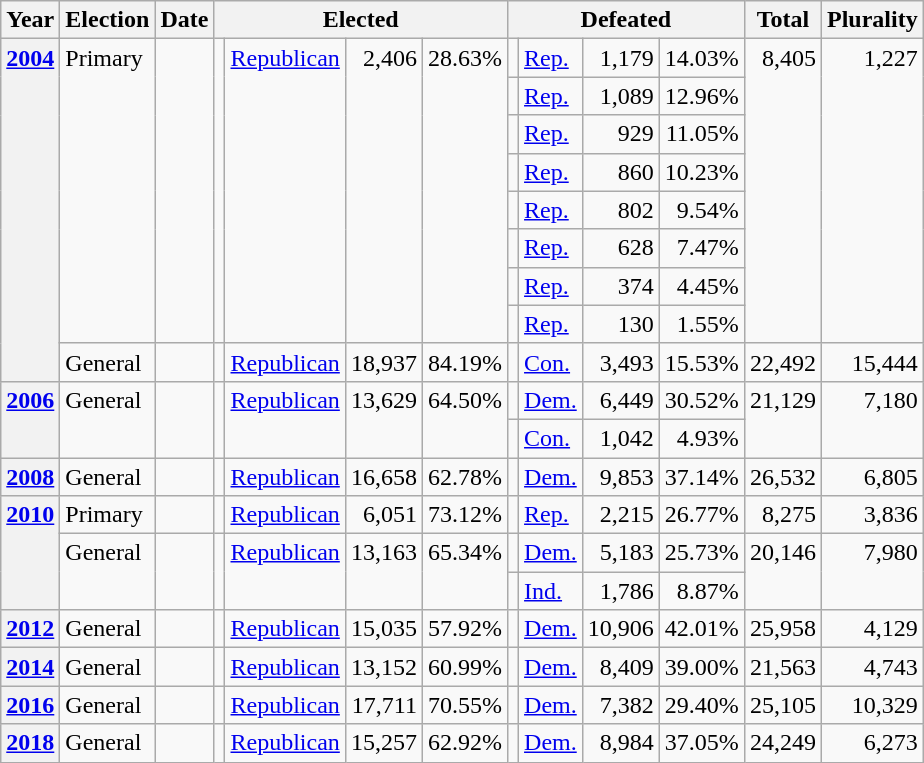<table class=wikitable>
<tr>
<th>Year</th>
<th>Election</th>
<th>Date</th>
<th ! colspan="4">Elected</th>
<th ! colspan="4">Defeated</th>
<th>Total</th>
<th>Plurality</th>
</tr>
<tr>
<th rowspan=9 valign="top"><a href='#'>2004</a></th>
<td rowspan=8 valign="top">Primary</td>
<td rowspan=8 valign="top"></td>
<td rowspan=8 valign="top"></td>
<td rowspan=8 valign="top" ><a href='#'>Republican</a></td>
<td rowspan=8 valign="top" align="right">2,406</td>
<td rowspan=8 valign="top" align="right">28.63%</td>
<td valign="top"></td>
<td valign="top" ><a href='#'>Rep.</a></td>
<td valign="top" align="right">1,179</td>
<td valign="top" align="right">14.03%</td>
<td rowspan=8 valign="top" align="right">8,405</td>
<td rowspan=8 valign="top" align="right">1,227</td>
</tr>
<tr>
<td valign="top"></td>
<td valign="top" ><a href='#'>Rep.</a></td>
<td valign="top" align="right">1,089</td>
<td valign="top" align="right">12.96%</td>
</tr>
<tr>
<td valign="top"></td>
<td valign="top" ><a href='#'>Rep.</a></td>
<td valign="top" align="right">929</td>
<td valign="top" align="right">11.05%</td>
</tr>
<tr>
<td valign="top"></td>
<td valign="top" ><a href='#'>Rep.</a></td>
<td valign="top" align="right">860</td>
<td valign="top" align="right">10.23%</td>
</tr>
<tr>
<td valign="top"></td>
<td valign="top" ><a href='#'>Rep.</a></td>
<td valign="top" align="right">802</td>
<td valign="top" align="right">9.54%</td>
</tr>
<tr>
<td valign="top"></td>
<td valign="top" ><a href='#'>Rep.</a></td>
<td valign="top" align="right">628</td>
<td valign="top" align="right">7.47%</td>
</tr>
<tr>
<td valign="top"></td>
<td valign="top" ><a href='#'>Rep.</a></td>
<td valign="top" align="right">374</td>
<td valign="top" align="right">4.45%</td>
</tr>
<tr>
<td valign="top"></td>
<td valign="top" ><a href='#'>Rep.</a></td>
<td valign="top" align="right">130</td>
<td valign="top" align="right">1.55%</td>
</tr>
<tr>
<td valign="top">General</td>
<td valign="top"></td>
<td valign="top"></td>
<td valign="top" ><a href='#'>Republican</a></td>
<td valign="top" align="right">18,937</td>
<td valign="top" align="right">84.19%</td>
<td valign="top"></td>
<td valign="top" ><a href='#'>Con.</a></td>
<td valign="top" align="right">3,493</td>
<td valign="top" align="right">15.53%</td>
<td valign="top" align="right">22,492</td>
<td valign="top" align="right">15,444</td>
</tr>
<tr>
<th rowspan=2 valign="top"><a href='#'>2006</a></th>
<td rowspan=2 valign="top">General</td>
<td rowspan=2 valign="top"></td>
<td rowspan=2 valign="top"></td>
<td rowspan=2 valign="top" ><a href='#'>Republican</a></td>
<td rowspan=2 valign="top" align="right">13,629</td>
<td rowspan=2 valign="top" align="right">64.50%</td>
<td valign="top"></td>
<td valign="top" ><a href='#'>Dem.</a></td>
<td valign="top" align="right">6,449</td>
<td valign="top" align="right">30.52%</td>
<td rowspan=2 valign="top" align="right">21,129</td>
<td rowspan=2 valign="top" align="right">7,180</td>
</tr>
<tr>
<td valign="top"></td>
<td valign="top" ><a href='#'>Con.</a></td>
<td valign="top" align="right">1,042</td>
<td valign="top" align="right">4.93%</td>
</tr>
<tr>
<th valign="top"><a href='#'>2008</a></th>
<td valign="top">General</td>
<td valign="top"></td>
<td valign="top"></td>
<td valign="top" ><a href='#'>Republican</a></td>
<td valign="top" align="right">16,658</td>
<td valign="top" align="right">62.78%</td>
<td valign="top"></td>
<td valign="top" ><a href='#'>Dem.</a></td>
<td valign="top" align="right">9,853</td>
<td valign="top" align="right">37.14%</td>
<td valign="top" align="right">26,532</td>
<td valign="top" align="right">6,805</td>
</tr>
<tr>
<th rowspan=3 valign="top"><a href='#'>2010</a></th>
<td valign="top">Primary</td>
<td valign="top"></td>
<td valign="top"></td>
<td valign="top" ><a href='#'>Republican</a></td>
<td valign="top" align="right">6,051</td>
<td valign="top" align="right">73.12%</td>
<td valign="top"></td>
<td valign="top" ><a href='#'>Rep.</a></td>
<td valign="top" align="right">2,215</td>
<td valign="top" align="right">26.77%</td>
<td valign="top" align="right">8,275</td>
<td valign="top" align="right">3,836</td>
</tr>
<tr>
<td rowspan=2 valign="top">General</td>
<td rowspan=2 valign="top"></td>
<td rowspan=2 valign="top"></td>
<td rowspan=2 valign="top" ><a href='#'>Republican</a></td>
<td rowspan=2 valign="top" align="right">13,163</td>
<td rowspan=2 valign="top" align="right">65.34%</td>
<td valign="top"></td>
<td valign="top" ><a href='#'>Dem.</a></td>
<td valign="top" align="right">5,183</td>
<td valign="top" align="right">25.73%</td>
<td rowspan=2 valign="top" align="right">20,146</td>
<td rowspan=2 valign="top" align="right">7,980</td>
</tr>
<tr>
<td valign="top"></td>
<td valign="top" ><a href='#'>Ind.</a></td>
<td valign="top" align="right">1,786</td>
<td valign="top" align="right">8.87%</td>
</tr>
<tr>
<th valign="top"><a href='#'>2012</a></th>
<td valign="top">General</td>
<td valign="top"></td>
<td valign="top"></td>
<td valign="top" ><a href='#'>Republican</a></td>
<td valign="top" align="right">15,035</td>
<td valign="top" align="right">57.92%</td>
<td valign="top"></td>
<td valign="top" ><a href='#'>Dem.</a></td>
<td valign="top" align="right">10,906</td>
<td valign="top" align="right">42.01%</td>
<td valign="top" align="right">25,958</td>
<td valign="top" align="right">4,129</td>
</tr>
<tr>
<th valign="top"><a href='#'>2014</a></th>
<td valign="top">General</td>
<td valign="top"></td>
<td valign="top"></td>
<td valign="top" ><a href='#'>Republican</a></td>
<td valign="top" align="right">13,152</td>
<td valign="top" align="right">60.99%</td>
<td valign="top"></td>
<td valign="top" ><a href='#'>Dem.</a></td>
<td valign="top" align="right">8,409</td>
<td valign="top" align="right">39.00%</td>
<td valign="top" align="right">21,563</td>
<td valign="top" align="right">4,743</td>
</tr>
<tr>
<th valign="top"><a href='#'>2016</a></th>
<td valign="top">General</td>
<td valign="top"></td>
<td valign="top"></td>
<td valign="top" ><a href='#'>Republican</a></td>
<td valign="top" align="right">17,711</td>
<td valign="top" align="right">70.55%</td>
<td valign="top"></td>
<td valign="top" ><a href='#'>Dem.</a></td>
<td valign="top" align="right">7,382</td>
<td valign="top" align="right">29.40%</td>
<td valign="top" align="right">25,105</td>
<td valign="top" align="right">10,329</td>
</tr>
<tr>
<th valign="top"><a href='#'>2018</a></th>
<td valign="top">General</td>
<td valign="top"></td>
<td valign="top"></td>
<td valign="top" ><a href='#'>Republican</a></td>
<td valign="top" align="right">15,257</td>
<td valign="top" align="right">62.92%</td>
<td valign="top"></td>
<td valign="top" ><a href='#'>Dem.</a></td>
<td valign="top" align="right">8,984</td>
<td valign="top" align="right">37.05%</td>
<td valign="top" align="right">24,249</td>
<td valign="top" align="right">6,273</td>
</tr>
</table>
